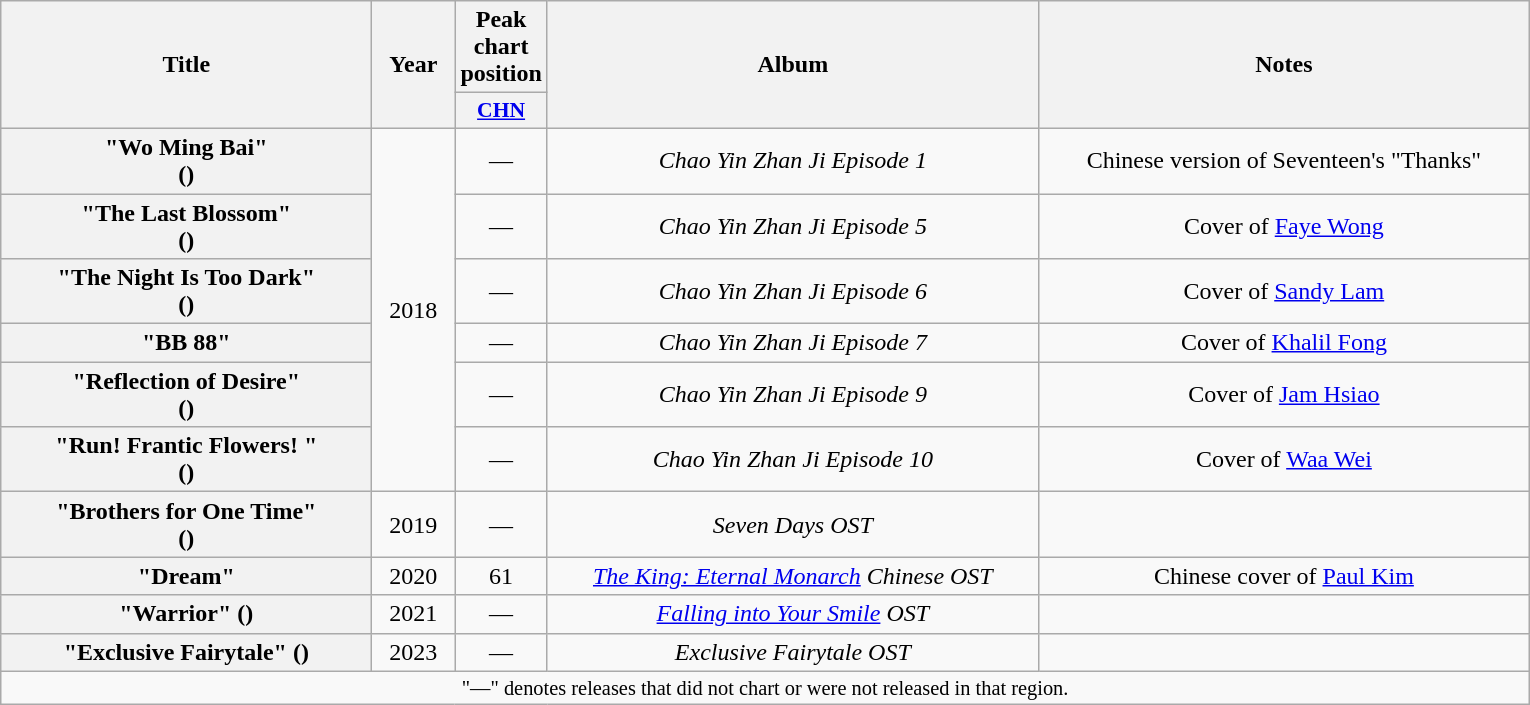<table class="wikitable plainrowheaders" style="text-align:center">
<tr>
<th rowspan="2" scope="col" style="width:15em">Title</th>
<th rowspan="2" scope="col" style="width:3em">Year</th>
<th>Peak chart position</th>
<th rowspan="2" style="width:20em">Album</th>
<th rowspan="2" style="width:20em">Notes</th>
</tr>
<tr>
<th style="width:3em;font-size:90%"><a href='#'>CHN</a><br></th>
</tr>
<tr>
<th scope="row">"Wo Ming Bai"<br>()</th>
<td rowspan="6">2018</td>
<td>—</td>
<td><em>Chao Yin Zhan Ji Episode 1</em></td>
<td>Chinese version of Seventeen's "Thanks"</td>
</tr>
<tr>
<th scope="row">"The Last Blossom"<br>() </th>
<td>—</td>
<td><em>Chao Yin Zhan Ji Episode 5</em></td>
<td>Cover of <a href='#'>Faye Wong</a></td>
</tr>
<tr>
<th scope="row">"The Night Is Too Dark"<br>()</th>
<td>—</td>
<td><em>Chao Yin Zhan Ji Episode 6</em></td>
<td>Cover of <a href='#'>Sandy Lam</a></td>
</tr>
<tr>
<th scope="row">"BB 88"<br></th>
<td>—</td>
<td><em>Chao Yin Zhan Ji Episode 7</em></td>
<td>Cover of <a href='#'>Khalil Fong</a></td>
</tr>
<tr>
<th scope="row">"Reflection of Desire"<br>()</th>
<td>—</td>
<td><em>Chao Yin Zhan Ji Episode 9</em></td>
<td>Cover of <a href='#'>Jam Hsiao</a></td>
</tr>
<tr>
<th scope="row">"Run! Frantic Flowers! "<br>()</th>
<td>—</td>
<td><em>Chao Yin Zhan Ji Episode 10</em></td>
<td>Cover of <a href='#'>Waa Wei</a></td>
</tr>
<tr>
<th scope="row">"Brothers for One Time"<br>() </th>
<td>2019</td>
<td>—</td>
<td><em>Seven Days OST</em></td>
<td></td>
</tr>
<tr>
<th scope="row">"Dream" </th>
<td>2020</td>
<td>61</td>
<td><em><a href='#'>The King: Eternal Monarch</a> Chinese OST</em></td>
<td>Chinese cover of <a href='#'>Paul Kim</a></td>
</tr>
<tr>
<th scope="row">"Warrior" ()<br></th>
<td>2021</td>
<td>—</td>
<td><em><a href='#'>Falling into Your Smile</a> OST</em></td>
<td></td>
</tr>
<tr>
<th scope="row">"Exclusive Fairytale" ()</th>
<td>2023</td>
<td>—</td>
<td><em>Exclusive Fairytale OST</em></td>
<td></td>
</tr>
<tr>
<td colspan="5"  style="font-size:85%">"—" denotes releases that did not chart or were not released in that region.</td>
</tr>
</table>
